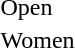<table>
<tr>
<td>Open</td>
<td {{flagmedalist></td>
<td {{flagmedalist></td>
<td {{flagmedalist></td>
</tr>
<tr>
<td>Women</td>
<td {{flagmedalist></td>
<td {{flagmedalist></td>
<td {{flagmedalist></td>
</tr>
<tr>
</tr>
</table>
